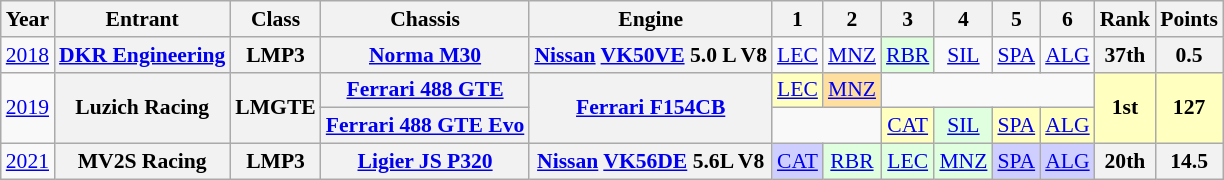<table class="wikitable" style="text-align:center; font-size:90%">
<tr>
<th>Year</th>
<th>Entrant</th>
<th>Class</th>
<th>Chassis</th>
<th>Engine</th>
<th>1</th>
<th>2</th>
<th>3</th>
<th>4</th>
<th>5</th>
<th>6</th>
<th>Rank</th>
<th>Points</th>
</tr>
<tr>
<td><a href='#'>2018</a></td>
<th><a href='#'>DKR Engineering</a></th>
<th>LMP3</th>
<th><a href='#'>Norma M30</a></th>
<th><a href='#'>Nissan</a> <a href='#'>VK50VE</a> 5.0 L V8</th>
<td style="background:#;"><a href='#'>LEC</a></td>
<td style="background:#;"><a href='#'>MNZ</a></td>
<td style="background:#DFFFDF;"><a href='#'>RBR</a><br></td>
<td style="background:#;"><a href='#'>SIL</a></td>
<td style="background:#;"><a href='#'>SPA</a></td>
<td style="background:#;"><a href='#'>ALG</a></td>
<th>37th</th>
<th>0.5</th>
</tr>
<tr>
<td rowspan=2><a href='#'>2019</a></td>
<th rowspan=2>Luzich Racing</th>
<th rowspan=2>LMGTE</th>
<th><a href='#'>Ferrari 488 GTE</a></th>
<th rowspan=2><a href='#'>Ferrari F154CB</a></th>
<td style="background:#FFFFBF;"><a href='#'>LEC</a><br></td>
<td style="background:#FFDF9F;"><a href='#'>MNZ</a><br></td>
<td colspan=4></td>
<th rowspan=2 style="background:#FFFFBF;">1st</th>
<th rowspan=2 style="background:#FFFFBF;">127</th>
</tr>
<tr>
<th><a href='#'>Ferrari 488 GTE Evo</a></th>
<td colspan=2></td>
<td style="background:#FFFFBF;"><a href='#'>CAT</a><br></td>
<td style="background:#DFFFDF;"><a href='#'>SIL</a><br></td>
<td style="background:#FFFFBF;"><a href='#'>SPA</a><br></td>
<td style="background:#FFFFBF;"><a href='#'>ALG</a><br></td>
</tr>
<tr>
<td><a href='#'>2021</a></td>
<th>MV2S Racing</th>
<th>LMP3</th>
<th><a href='#'>Ligier JS P320</a></th>
<th><a href='#'>Nissan</a> <a href='#'>VK56DE</a> 5.6L V8</th>
<td style="background:#CFCFFF;"><a href='#'>CAT</a><br></td>
<td style="background:#DFFFDF;"><a href='#'>RBR</a><br></td>
<td style="background:#DFFFDF;"><a href='#'>LEC</a><br></td>
<td style="background:#DFFFDF;"><a href='#'>MNZ</a><br></td>
<td style="background:#CFCFFF;"><a href='#'>SPA</a><br></td>
<td style="background:#CFCFFF;"><a href='#'>ALG</a><br></td>
<th>20th</th>
<th>14.5</th>
</tr>
</table>
